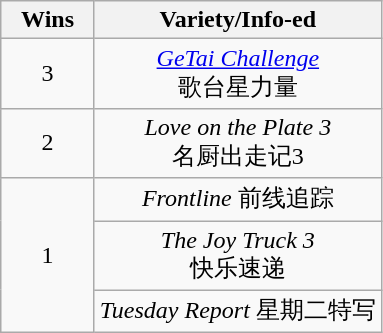<table class="wikitable plainrowheaders" style="text-align: center">
<tr>
<th scope="col" style="width:55px;">Wins</th>
<th scope="col" style="text-align:center;">Variety/Info-ed</th>
</tr>
<tr>
<td>3</td>
<td><em><a href='#'>GeTai Challenge</a></em> <br> 歌台星力量</td>
</tr>
<tr>
<td>2</td>
<td><em>Love on the Plate 3</em> <br> 名厨出走记3</td>
</tr>
<tr>
<td rowspan=3>1</td>
<td><em>Frontline</em> 前线追踪</td>
</tr>
<tr>
<td><em>The Joy Truck 3</em> <br> 快乐速递</td>
</tr>
<tr>
<td><em>Tuesday Report</em> 星期二特写</td>
</tr>
</table>
